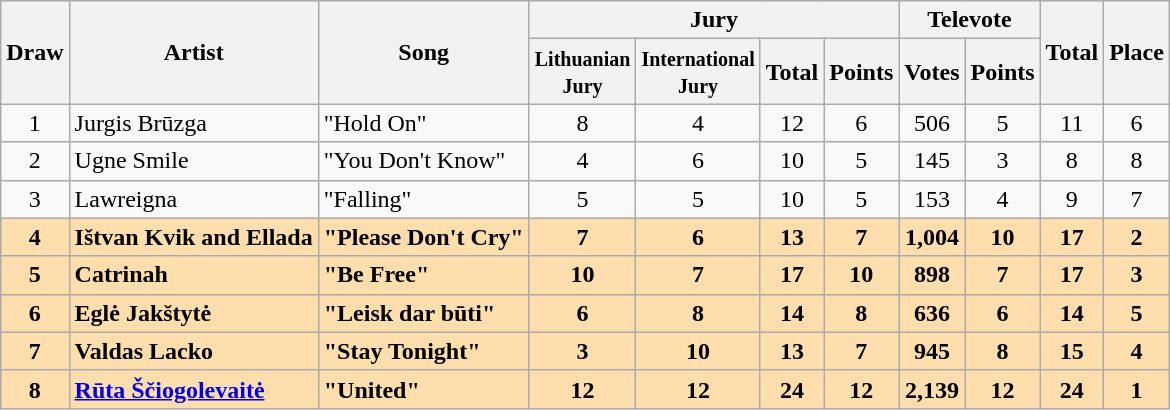<table class="sortable wikitable" style="margin: 1em auto 1em auto; text-align:center;">
<tr>
<th rowspan="2">Draw</th>
<th rowspan="2">Artist</th>
<th rowspan="2">Song</th>
<th colspan="4">Jury</th>
<th colspan="2">Televote</th>
<th rowspan="2">Total</th>
<th rowspan="2">Place</th>
</tr>
<tr>
<th><small>Lithuanian<br>Jury</small></th>
<th><small>International<br>Jury</small></th>
<th>Total</th>
<th>Points</th>
<th>Votes</th>
<th>Points</th>
</tr>
<tr>
<td>1</td>
<td align="left">Jurgis Brūzga</td>
<td align="left">"Hold On"</td>
<td>8</td>
<td>4</td>
<td>12</td>
<td>6</td>
<td>506</td>
<td>5</td>
<td>11</td>
<td>6</td>
</tr>
<tr>
<td>2</td>
<td align="left">Ugne Smile</td>
<td align="left">"You Don't Know"</td>
<td>4</td>
<td>6</td>
<td>10</td>
<td>5</td>
<td>145</td>
<td>3</td>
<td>8</td>
<td>8</td>
</tr>
<tr>
<td>3</td>
<td align="left">Lawreigna</td>
<td align="left">"Falling"</td>
<td>5</td>
<td>5</td>
<td>10</td>
<td>5</td>
<td>153</td>
<td>4</td>
<td>9</td>
<td>7</td>
</tr>
<tr style="font-weight:bold; background:navajowhite;">
<td>4</td>
<td align="left">Ištvan Kvik and Ellada</td>
<td align="left">"Please Don't Cry"</td>
<td>7</td>
<td>6</td>
<td>13</td>
<td>7</td>
<td>1,004</td>
<td>10</td>
<td>17</td>
<td>2</td>
</tr>
<tr style="font-weight:bold; background:navajowhite;">
<td>5</td>
<td align="left">Catrinah</td>
<td align="left">"Be Free"</td>
<td>10</td>
<td>7</td>
<td>17</td>
<td>10</td>
<td>898</td>
<td>7</td>
<td>17</td>
<td>3</td>
</tr>
<tr style="font-weight:bold; background:navajowhite;">
<td>6</td>
<td align="left">Eglė Jakštytė</td>
<td align="left">"Leisk dar būti"</td>
<td>6</td>
<td>8</td>
<td>14</td>
<td>8</td>
<td>636</td>
<td>6</td>
<td>14</td>
<td>5</td>
</tr>
<tr style="font-weight:bold; background:navajowhite;">
<td>7</td>
<td align="left">Valdas Lacko</td>
<td align="left">"Stay Tonight"</td>
<td>3</td>
<td>10</td>
<td>13</td>
<td>7</td>
<td>945</td>
<td>8</td>
<td>15</td>
<td>4</td>
</tr>
<tr style="font-weight:bold; background:navajowhite;">
<td>8</td>
<td align="left"><a href='#'>Rūta Ščiogolevaitė</a></td>
<td align="left">"United"</td>
<td>12</td>
<td>12</td>
<td>24</td>
<td>12</td>
<td>2,139</td>
<td>12</td>
<td>24</td>
<td>1</td>
</tr>
</table>
